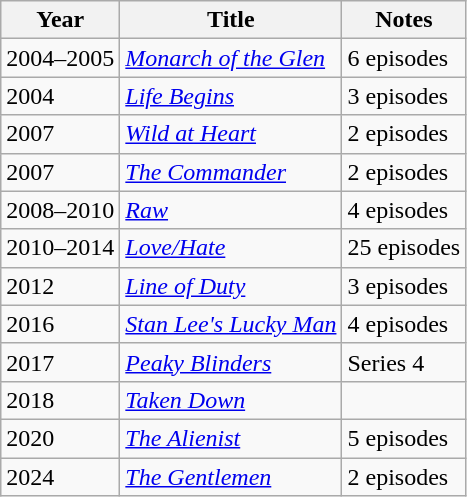<table class="wikitable">
<tr>
<th>Year</th>
<th>Title</th>
<th>Notes</th>
</tr>
<tr>
<td>2004–2005</td>
<td><em><a href='#'>Monarch of the Glen</a></em></td>
<td>6 episodes</td>
</tr>
<tr>
<td>2004</td>
<td><em><a href='#'>Life Begins</a></em></td>
<td>3 episodes</td>
</tr>
<tr>
<td>2007</td>
<td><em><a href='#'>Wild at Heart</a></em></td>
<td>2 episodes</td>
</tr>
<tr>
<td>2007</td>
<td><em><a href='#'>The Commander</a></em></td>
<td>2 episodes</td>
</tr>
<tr>
<td>2008–2010</td>
<td><em><a href='#'>Raw</a></em></td>
<td>4 episodes</td>
</tr>
<tr>
<td>2010–2014</td>
<td><em><a href='#'>Love/Hate</a></em></td>
<td>25 episodes</td>
</tr>
<tr>
<td>2012</td>
<td><em><a href='#'>Line of Duty</a></em></td>
<td>3 episodes</td>
</tr>
<tr>
<td>2016</td>
<td><em><a href='#'>Stan Lee's Lucky Man</a></em></td>
<td>4 episodes</td>
</tr>
<tr>
<td>2017</td>
<td><em><a href='#'>Peaky Blinders</a></em></td>
<td>Series 4</td>
</tr>
<tr>
<td>2018</td>
<td><em><a href='#'>Taken Down</a></em></td>
<td></td>
</tr>
<tr>
<td>2020</td>
<td><em><a href='#'>The Alienist</a></em></td>
<td>5 episodes</td>
</tr>
<tr>
<td>2024</td>
<td><em><a href='#'>The Gentlemen</a></em></td>
<td>2 episodes</td>
</tr>
</table>
